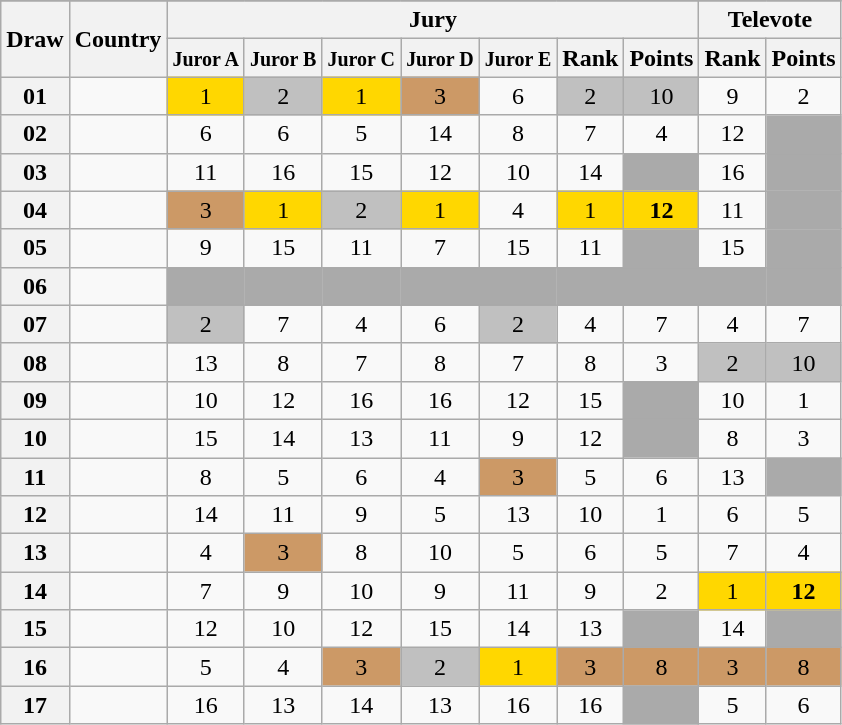<table class="sortable wikitable collapsible plainrowheaders" style="text-align:center;">
<tr>
</tr>
<tr>
<th scope="col" rowspan="2">Draw</th>
<th scope="col" rowspan="2">Country</th>
<th scope="col" colspan="7">Jury</th>
<th scope="col" colspan="2">Televote</th>
</tr>
<tr>
<th scope="col"><small>Juror A</small></th>
<th scope="col"><small>Juror B</small></th>
<th scope="col"><small>Juror C</small></th>
<th scope="col"><small>Juror D</small></th>
<th scope="col"><small>Juror E</small></th>
<th scope="col">Rank</th>
<th scope="col">Points</th>
<th scope="col">Rank</th>
<th scope="col">Points</th>
</tr>
<tr>
<th scope="row" style="text-align:center;">01</th>
<td style="text-align:left;"></td>
<td style="background:gold;">1</td>
<td style="background:silver;">2</td>
<td style="background:gold;">1</td>
<td style="background:#CC9966;">3</td>
<td>6</td>
<td style="background:silver;">2</td>
<td style="background:silver;">10</td>
<td>9</td>
<td>2</td>
</tr>
<tr>
<th scope="row" style="text-align:center;">02</th>
<td style="text-align:left;"></td>
<td>6</td>
<td>6</td>
<td>5</td>
<td>14</td>
<td>8</td>
<td>7</td>
<td>4</td>
<td>12</td>
<td style="background:#AAAAAA;"></td>
</tr>
<tr>
<th scope="row" style="text-align:center;">03</th>
<td style="text-align:left;"></td>
<td>11</td>
<td>16</td>
<td>15</td>
<td>12</td>
<td>10</td>
<td>14</td>
<td style="background:#AAAAAA;"></td>
<td>16</td>
<td style="background:#AAAAAA;"></td>
</tr>
<tr>
<th scope="row" style="text-align:center;">04</th>
<td style="text-align:left;"></td>
<td style="background:#CC9966;">3</td>
<td style="background:gold;">1</td>
<td style="background:silver;">2</td>
<td style="background:gold;">1</td>
<td>4</td>
<td style="background:gold;">1</td>
<td style="background:gold;"><strong>12</strong></td>
<td>11</td>
<td style="background:#AAAAAA;"></td>
</tr>
<tr>
<th scope="row" style="text-align:center;">05</th>
<td style="text-align:left;"></td>
<td>9</td>
<td>15</td>
<td>11</td>
<td>7</td>
<td>15</td>
<td>11</td>
<td style="background:#AAAAAA;"></td>
<td>15</td>
<td style="background:#AAAAAA;"></td>
</tr>
<tr class="sortbottom">
<th scope="row" style="text-align:center;">06</th>
<td style="text-align:left;"></td>
<td style="background:#AAAAAA;"></td>
<td style="background:#AAAAAA;"></td>
<td style="background:#AAAAAA;"></td>
<td style="background:#AAAAAA;"></td>
<td style="background:#AAAAAA;"></td>
<td style="background:#AAAAAA;"></td>
<td style="background:#AAAAAA;"></td>
<td style="background:#AAAAAA;"></td>
<td style="background:#AAAAAA;"></td>
</tr>
<tr>
<th scope="row" style="text-align:center;">07</th>
<td style="text-align:left;"></td>
<td style="background:silver;">2</td>
<td>7</td>
<td>4</td>
<td>6</td>
<td style="background:silver;">2</td>
<td>4</td>
<td>7</td>
<td>4</td>
<td>7</td>
</tr>
<tr>
<th scope="row" style="text-align:center;">08</th>
<td style="text-align:left;"></td>
<td>13</td>
<td>8</td>
<td>7</td>
<td>8</td>
<td>7</td>
<td>8</td>
<td>3</td>
<td style="background:silver;">2</td>
<td style="background:silver;">10</td>
</tr>
<tr>
<th scope="row" style="text-align:center;">09</th>
<td style="text-align:left;"></td>
<td>10</td>
<td>12</td>
<td>16</td>
<td>16</td>
<td>12</td>
<td>15</td>
<td style="background:#AAAAAA;"></td>
<td>10</td>
<td>1</td>
</tr>
<tr>
<th scope="row" style="text-align:center;">10</th>
<td style="text-align:left;"></td>
<td>15</td>
<td>14</td>
<td>13</td>
<td>11</td>
<td>9</td>
<td>12</td>
<td style="background:#AAAAAA;"></td>
<td>8</td>
<td>3</td>
</tr>
<tr>
<th scope="row" style="text-align:center;">11</th>
<td style="text-align:left;"></td>
<td>8</td>
<td>5</td>
<td>6</td>
<td>4</td>
<td style="background:#CC9966;">3</td>
<td>5</td>
<td>6</td>
<td>13</td>
<td style="background:#AAAAAA;"></td>
</tr>
<tr>
<th scope="row" style="text-align:center;">12</th>
<td style="text-align:left;"></td>
<td>14</td>
<td>11</td>
<td>9</td>
<td>5</td>
<td>13</td>
<td>10</td>
<td>1</td>
<td>6</td>
<td>5</td>
</tr>
<tr>
<th scope="row" style="text-align:center;">13</th>
<td style="text-align:left;"></td>
<td>4</td>
<td style="background:#CC9966;">3</td>
<td>8</td>
<td>10</td>
<td>5</td>
<td>6</td>
<td>5</td>
<td>7</td>
<td>4</td>
</tr>
<tr>
<th scope="row" style="text-align:center;">14</th>
<td style="text-align:left;"></td>
<td>7</td>
<td>9</td>
<td>10</td>
<td>9</td>
<td>11</td>
<td>9</td>
<td>2</td>
<td style="background:gold;">1</td>
<td style="background:gold;"><strong>12</strong></td>
</tr>
<tr>
<th scope="row" style="text-align:center;">15</th>
<td style="text-align:left;"></td>
<td>12</td>
<td>10</td>
<td>12</td>
<td>15</td>
<td>14</td>
<td>13</td>
<td style="background:#AAAAAA;"></td>
<td>14</td>
<td style="background:#AAAAAA;"></td>
</tr>
<tr>
<th scope="row" style="text-align:center;">16</th>
<td style="text-align:left;"></td>
<td>5</td>
<td>4</td>
<td style="background:#CC9966;">3</td>
<td style="background:silver;">2</td>
<td style="background:gold;">1</td>
<td style="background:#CC9966;">3</td>
<td style="background:#CC9966;">8</td>
<td style="background:#CC9966;">3</td>
<td style="background:#CC9966;">8</td>
</tr>
<tr>
<th scope="row" style="text-align:center;">17</th>
<td style="text-align:left;"></td>
<td>16</td>
<td>13</td>
<td>14</td>
<td>13</td>
<td>16</td>
<td>16</td>
<td style="background:#AAAAAA;"></td>
<td>5</td>
<td>6</td>
</tr>
</table>
